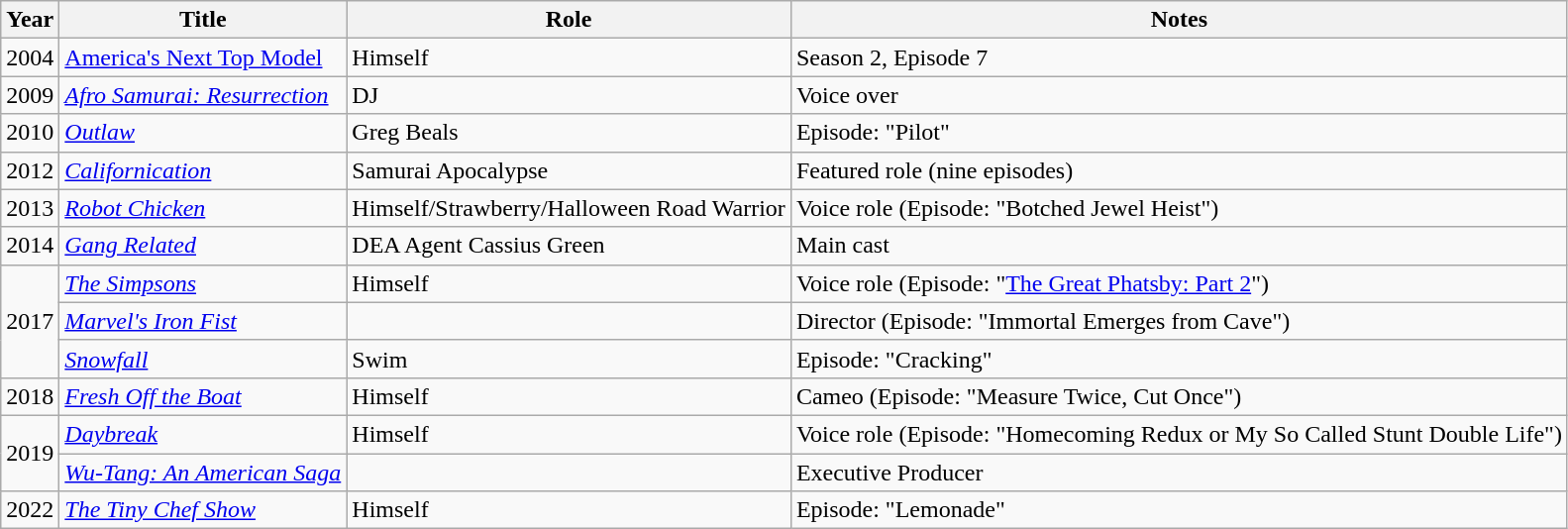<table class="wikitable sortable">
<tr>
<th>Year</th>
<th>Title</th>
<th>Role</th>
<th class="unsortable">Notes</th>
</tr>
<tr>
<td>2004</td>
<td><a href='#'>America's Next Top Model</a></td>
<td>Himself</td>
<td>Season 2, Episode 7</td>
</tr>
<tr>
<td>2009</td>
<td><em><a href='#'>Afro Samurai: Resurrection</a></em></td>
<td>DJ</td>
<td>Voice over</td>
</tr>
<tr>
<td>2010</td>
<td><em><a href='#'>Outlaw</a></em></td>
<td>Greg Beals</td>
<td>Episode: "Pilot"</td>
</tr>
<tr>
<td>2012</td>
<td><em><a href='#'>Californication</a></em></td>
<td>Samurai Apocalypse</td>
<td>Featured role (nine episodes)</td>
</tr>
<tr>
<td>2013</td>
<td><em><a href='#'>Robot Chicken</a></em></td>
<td>Himself/Strawberry/Halloween Road Warrior</td>
<td>Voice role (Episode: "Botched Jewel Heist")</td>
</tr>
<tr>
<td>2014</td>
<td><em><a href='#'>Gang Related</a></em></td>
<td>DEA Agent Cassius Green</td>
<td>Main cast</td>
</tr>
<tr>
<td rowspan=3>2017</td>
<td><em><a href='#'>The Simpsons</a></em></td>
<td>Himself</td>
<td>Voice role (Episode: "<a href='#'>The Great Phatsby: Part 2</a>")</td>
</tr>
<tr>
<td><em><a href='#'>Marvel's Iron Fist</a></em></td>
<td></td>
<td>Director (Episode: "Immortal Emerges from Cave")</td>
</tr>
<tr>
<td><em><a href='#'>Snowfall</a></em></td>
<td>Swim</td>
<td>Episode: "Cracking"</td>
</tr>
<tr>
<td>2018</td>
<td><em><a href='#'>Fresh Off the Boat</a></em></td>
<td>Himself</td>
<td>Cameo (Episode: "Measure Twice, Cut Once")</td>
</tr>
<tr>
<td rowspan=2>2019</td>
<td><em><a href='#'>Daybreak</a></em></td>
<td>Himself</td>
<td>Voice role (Episode: "Homecoming Redux or My So Called Stunt Double Life")</td>
</tr>
<tr>
<td><em><a href='#'>Wu-Tang: An American Saga</a></em></td>
<td></td>
<td>Executive Producer</td>
</tr>
<tr>
<td>2022</td>
<td><em><a href='#'>The Tiny Chef Show</a></em></td>
<td>Himself</td>
<td>Episode: "Lemonade"</td>
</tr>
</table>
